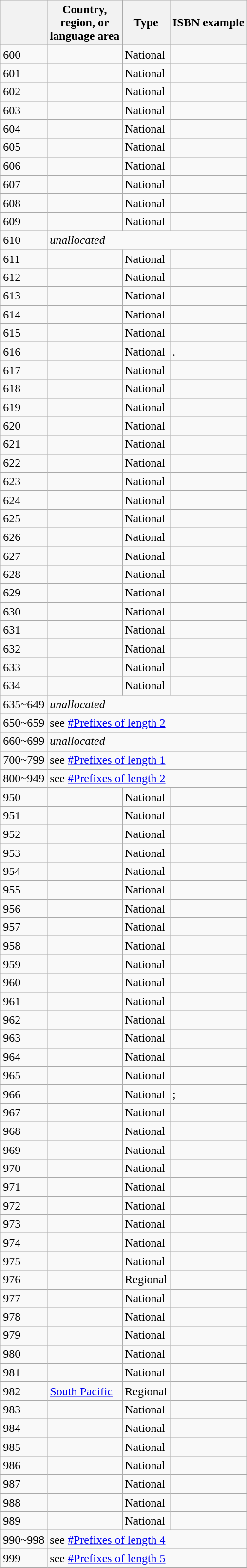<table class="wikitable sortable">
<tr>
<th></th>
<th>Country,<br>region, or<br>language area<br></th>
<th>Type</th>
<th>ISBN example<br></th>
</tr>
<tr>
<td>600</td>
<td></td>
<td>National</td>
<td><br></td>
</tr>
<tr>
<td>601</td>
<td></td>
<td>National</td>
<td><br></td>
</tr>
<tr>
<td>602</td>
<td></td>
<td>National</td>
<td><br></td>
</tr>
<tr>
<td>603</td>
<td></td>
<td>National</td>
<td><br></td>
</tr>
<tr>
<td>604</td>
<td></td>
<td>National</td>
<td><br></td>
</tr>
<tr>
<td>605</td>
<td></td>
<td>National</td>
<td><br></td>
</tr>
<tr>
<td>606</td>
<td></td>
<td>National</td>
<td><br></td>
</tr>
<tr>
<td>607</td>
<td></td>
<td>National</td>
<td><br></td>
</tr>
<tr>
<td>608</td>
<td></td>
<td>National</td>
<td><br></td>
</tr>
<tr>
<td>609</td>
<td></td>
<td>National</td>
<td><br></td>
</tr>
<tr>
<td>610</td>
<td colspan=3><em>unallocated</em></td>
</tr>
<tr>
<td>611</td>
<td></td>
<td>National</td>
<td><br></td>
</tr>
<tr>
<td>612</td>
<td></td>
<td>National</td>
<td><br></td>
</tr>
<tr>
<td>613</td>
<td></td>
<td>National</td>
<td><br></td>
</tr>
<tr>
<td>614</td>
<td></td>
<td>National</td>
<td><br></td>
</tr>
<tr>
<td>615</td>
<td></td>
<td>National</td>
<td><br></td>
</tr>
<tr>
<td>616</td>
<td></td>
<td>National</td>
<td>.<br></td>
</tr>
<tr>
<td>617</td>
<td></td>
<td>National</td>
<td><br></td>
</tr>
<tr>
<td>618</td>
<td></td>
<td>National</td>
<td><br></td>
</tr>
<tr>
<td>619</td>
<td></td>
<td>National</td>
<td><br></td>
</tr>
<tr>
<td>620</td>
<td></td>
<td>National</td>
<td><br></td>
</tr>
<tr>
<td>621</td>
<td></td>
<td>National</td>
<td><br></td>
</tr>
<tr>
<td>622</td>
<td></td>
<td>National</td>
<td><br></td>
</tr>
<tr>
<td>623</td>
<td></td>
<td>National</td>
<td><br></td>
</tr>
<tr>
<td>624</td>
<td></td>
<td>National</td>
<td><br></td>
</tr>
<tr>
<td>625</td>
<td></td>
<td>National</td>
<td><br></td>
</tr>
<tr>
<td>626</td>
<td></td>
<td>National</td>
<td><br></td>
</tr>
<tr>
<td>627</td>
<td></td>
<td>National</td>
<td><br></td>
</tr>
<tr>
<td>628</td>
<td></td>
<td>National</td>
<td><br></td>
</tr>
<tr>
<td>629</td>
<td></td>
<td>National</td>
<td><br></td>
</tr>
<tr>
<td>630</td>
<td></td>
<td>National</td>
<td><br></td>
</tr>
<tr>
<td>631</td>
<td></td>
<td>National</td>
<td><br></td>
</tr>
<tr>
<td>632</td>
<td></td>
<td>National</td>
<td></td>
</tr>
<tr>
<td>633</td>
<td></td>
<td>National</td>
<td></td>
</tr>
<tr>
<td>634</td>
<td></td>
<td>National</td>
<td></td>
</tr>
<tr>
<td>635~649</td>
<td colspan=3><em>unallocated</em></td>
</tr>
<tr>
<td>650~659</td>
<td colspan=3>see <a href='#'>#Prefixes of length 2</a></td>
</tr>
<tr>
<td>660~699</td>
<td colspan=3><em>unallocated</em></td>
</tr>
<tr>
<td>700~799</td>
<td colspan=3>see <a href='#'>#Prefixes of length 1</a></td>
</tr>
<tr>
<td>800~949</td>
<td colspan=3>see <a href='#'>#Prefixes of length 2</a></td>
</tr>
<tr>
<td>950</td>
<td></td>
<td>National</td>
<td><br></td>
</tr>
<tr>
<td>951</td>
<td></td>
<td>National</td>
<td><br></td>
</tr>
<tr>
<td>952</td>
<td></td>
<td>National</td>
<td><br></td>
</tr>
<tr>
<td>953</td>
<td></td>
<td>National</td>
<td><br></td>
</tr>
<tr>
<td>954</td>
<td></td>
<td>National</td>
<td><br></td>
</tr>
<tr>
<td>955</td>
<td></td>
<td>National</td>
<td><br></td>
</tr>
<tr>
<td>956</td>
<td></td>
<td>National</td>
<td><br></td>
</tr>
<tr>
<td>957</td>
<td></td>
<td>National</td>
<td><br></td>
</tr>
<tr>
<td>958</td>
<td></td>
<td>National</td>
<td><br></td>
</tr>
<tr>
<td>959</td>
<td></td>
<td>National</td>
<td><br></td>
</tr>
<tr>
<td>960</td>
<td></td>
<td>National</td>
<td><br></td>
</tr>
<tr>
<td>961</td>
<td></td>
<td>National</td>
<td><br></td>
</tr>
<tr>
<td>962</td>
<td></td>
<td>National</td>
<td><br></td>
</tr>
<tr>
<td>963</td>
<td></td>
<td>National</td>
<td><br></td>
</tr>
<tr>
<td>964</td>
<td></td>
<td>National</td>
<td><br></td>
</tr>
<tr>
<td>965</td>
<td></td>
<td>National</td>
<td><br></td>
</tr>
<tr>
<td>966</td>
<td></td>
<td>National</td>
<td>;<br></td>
</tr>
<tr>
<td>967</td>
<td></td>
<td>National</td>
<td><br></td>
</tr>
<tr>
<td>968</td>
<td></td>
<td>National</td>
<td><br></td>
</tr>
<tr>
<td>969</td>
<td></td>
<td>National</td>
<td><br></td>
</tr>
<tr>
<td>970</td>
<td></td>
<td>National</td>
<td><br></td>
</tr>
<tr>
<td>971</td>
<td></td>
<td>National</td>
<td><br></td>
</tr>
<tr>
<td>972</td>
<td></td>
<td>National</td>
<td><br></td>
</tr>
<tr>
<td>973</td>
<td></td>
<td>National</td>
<td><br></td>
</tr>
<tr>
<td>974</td>
<td></td>
<td>National</td>
<td><br></td>
</tr>
<tr>
<td>975</td>
<td></td>
<td>National</td>
<td><br></td>
</tr>
<tr>
<td>976</td>
<td></td>
<td>Regional</td>
<td><br></td>
</tr>
<tr>
<td>977</td>
<td></td>
<td>National</td>
<td><br></td>
</tr>
<tr>
<td>978</td>
<td></td>
<td>National</td>
<td><br></td>
</tr>
<tr>
<td>979</td>
<td></td>
<td>National</td>
<td><br></td>
</tr>
<tr>
<td>980</td>
<td></td>
<td>National</td>
<td><br></td>
</tr>
<tr>
<td>981</td>
<td></td>
<td>National</td>
<td><br></td>
</tr>
<tr>
<td>982</td>
<td><a href='#'>South Pacific</a></td>
<td>Regional</td>
<td><br></td>
</tr>
<tr>
<td>983</td>
<td></td>
<td>National</td>
<td><br></td>
</tr>
<tr>
<td>984</td>
<td></td>
<td>National</td>
<td><br></td>
</tr>
<tr>
<td>985</td>
<td></td>
<td>National</td>
<td><br></td>
</tr>
<tr>
<td>986</td>
<td></td>
<td>National</td>
<td><br></td>
</tr>
<tr>
<td>987</td>
<td></td>
<td>National</td>
<td><br></td>
</tr>
<tr>
<td>988</td>
<td></td>
<td>National</td>
<td><br></td>
</tr>
<tr>
<td>989</td>
<td></td>
<td>National</td>
<td><br></td>
</tr>
<tr>
<td>990~998</td>
<td colspan=3>see <a href='#'>#Prefixes of length 4</a></td>
</tr>
<tr>
<td>999</td>
<td colspan=3>see <a href='#'>#Prefixes of length 5</a></td>
</tr>
</table>
